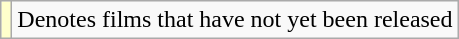<table class="wikitable">
<tr>
<td style="background:#ffc;"></td>
<td>Denotes films that have not yet been released</td>
</tr>
</table>
